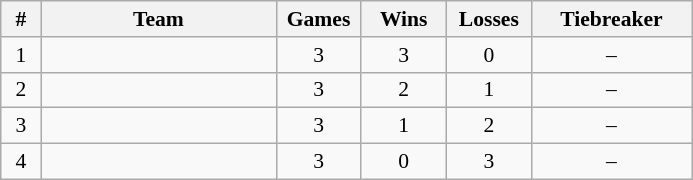<table class=wikitable style="text-align:center; font-size:90%">
<tr>
<th width=20>#</th>
<th width=150>Team</th>
<th width=50>Games</th>
<th width=50>Wins</th>
<th width=50>Losses</th>
<th width=100>Tiebreaker</th>
</tr>
<tr>
<td>1</td>
<td align=left></td>
<td>3</td>
<td>3</td>
<td>0</td>
<td>–</td>
</tr>
<tr>
<td>2</td>
<td align=left></td>
<td>3</td>
<td>2</td>
<td>1</td>
<td>–</td>
</tr>
<tr>
<td>3</td>
<td align=left></td>
<td>3</td>
<td>1</td>
<td>2</td>
<td>–</td>
</tr>
<tr>
<td>4</td>
<td align=left></td>
<td>3</td>
<td>0</td>
<td>3</td>
<td>–</td>
</tr>
</table>
